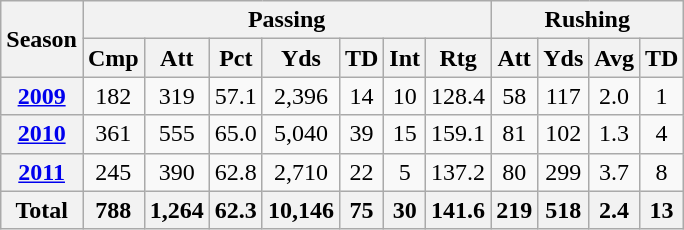<table class=wikitable style="text-align:center;">
<tr>
<th rowspan="2">Season</th>
<th colspan="7">Passing</th>
<th colspan="4">Rushing</th>
</tr>
<tr>
<th>Cmp</th>
<th>Att</th>
<th>Pct</th>
<th>Yds</th>
<th>TD</th>
<th>Int</th>
<th>Rtg</th>
<th>Att</th>
<th>Yds</th>
<th>Avg</th>
<th>TD</th>
</tr>
<tr>
<th><a href='#'>2009</a></th>
<td>182</td>
<td>319</td>
<td>57.1</td>
<td>2,396</td>
<td>14</td>
<td>10</td>
<td>128.4</td>
<td>58</td>
<td>117</td>
<td>2.0</td>
<td>1</td>
</tr>
<tr>
<th><a href='#'>2010</a></th>
<td>361</td>
<td>555</td>
<td>65.0</td>
<td>5,040</td>
<td>39</td>
<td>15</td>
<td>159.1</td>
<td>81</td>
<td>102</td>
<td>1.3</td>
<td>4</td>
</tr>
<tr>
<th><a href='#'>2011</a></th>
<td>245</td>
<td>390</td>
<td>62.8</td>
<td>2,710</td>
<td>22</td>
<td>5</td>
<td>137.2</td>
<td>80</td>
<td>299</td>
<td>3.7</td>
<td>8</td>
</tr>
<tr>
<th>Total</th>
<th>788</th>
<th>1,264</th>
<th>62.3</th>
<th>10,146</th>
<th>75</th>
<th>30</th>
<th>141.6</th>
<th>219</th>
<th>518</th>
<th>2.4</th>
<th>13</th>
</tr>
</table>
